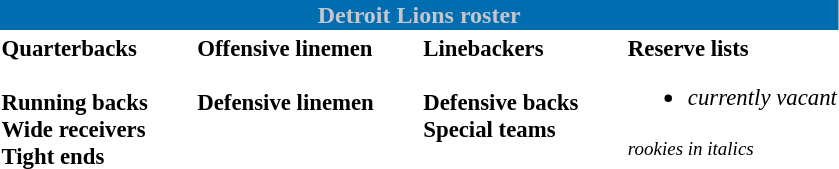<table class="toccolours" style="text-align: left;">
<tr>
<th colspan="7" style="background-color:#006DB0;color:#C3C6CC;text-align:center;">Detroit Lions roster</th>
</tr>
<tr>
<td style="font-size: 95%;" valign="top"><strong>Quarterbacks</strong><br>

<br><strong>Running backs</strong>





<br><strong>Wide receivers</strong>



<br><strong>Tight ends</strong>


</td>
<td style="width: 25px;"></td>
<td style="font-size: 95%;" valign="top"><strong>Offensive linemen</strong><br>






<br><strong>Defensive linemen</strong>







</td>
<td style="width: 25px;"></td>
<td style="font-size: 95%;" valign="top"><strong>Linebackers</strong><br>



<br><strong>Defensive backs</strong>







<br><strong>Special teams</strong>

</td>
<td style="width: 25px;"></td>
<td style="font-size: 95%;" valign="top"><strong>Reserve lists</strong><br><ul><li><em>currently vacant</em></li></ul><small><em>rookies in italics</em></small><br></td>
</tr>
<tr>
</tr>
</table>
